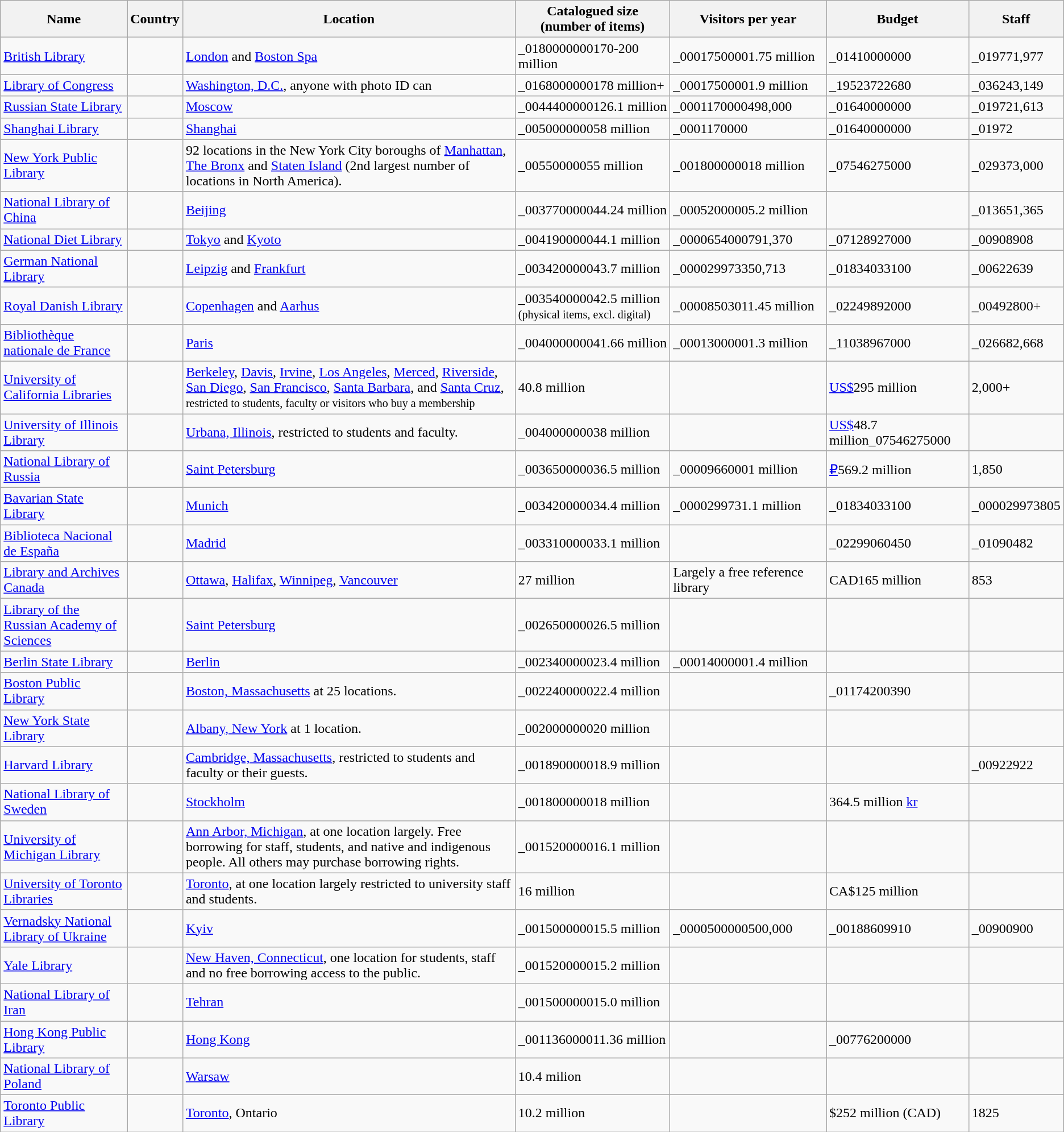<table class="wikitable sortable static-row-numbers static-row-header-text" border="1">
<tr>
<th>Name</th>
<th>Country</th>
<th>Location</th>
<th width=170>Catalogued size<br>(number of items)</th>
<th class=unsortable>Visitors per year</th>
<th class=unsortable>Budget</th>
<th>Staff</th>
</tr>
<tr>
<td><a href='#'>British Library</a></td>
<td></td>
<td><a href='#'>London</a> and <a href='#'>Boston Spa</a></td>
<td><span>_0180000000</span>170-200 million</td>
<td><span>_0001750000</span>1.75 million</td>
<td><span>_01410000000</span></td>
<td><span>_01977</span>1,977</td>
</tr>
<tr>
<td><a href='#'>Library of Congress</a></td>
<td></td>
<td><a href='#'>Washington, D.C.</a>, anyone with photo ID can </td>
<td><span>_0168000000</span>178 million+</td>
<td><span>_0001750000</span>1.9 million</td>
<td><span>_19523722680</span></td>
<td><span>_03624</span>3,149</td>
</tr>
<tr>
<td><a href='#'>Russian State Library</a></td>
<td></td>
<td><a href='#'>Moscow</a></td>
<td><span>_0044400000</span>126.1 million</td>
<td><span>_0001170000</span>498,000</td>
<td><span>_01640000000</span></td>
<td><span>_01972</span>1,613</td>
</tr>
<tr>
<td><a href='#'>Shanghai Library</a></td>
<td></td>
<td><a href='#'>Shanghai</a></td>
<td><span>_0050000000</span>58 million</td>
<td><span>_0001170000</span></td>
<td><span>_01640000000</span></td>
<td><span>_01972</span></td>
</tr>
<tr>
<td><a href='#'>New York Public Library</a></td>
<td></td>
<td>92 locations in the New York City boroughs of <a href='#'>Manhattan</a>, <a href='#'>The Bronx</a> and <a href='#'>Staten Island</a> (2nd largest number of locations in North America).</td>
<td><span>_005500000</span>55 million</td>
<td><span>_0018000000</span>18 million</td>
<td><span>_07546275000</span></td>
<td><span>_02937</span>3,000</td>
</tr>
<tr>
<td><a href='#'>National Library of China</a></td>
<td></td>
<td><a href='#'>Beijing</a></td>
<td><span>_0037700000</span>44.24 million</td>
<td><span>_0005200000</span>5.2 million</td>
<td></td>
<td><span>_01365</span>1,365</td>
</tr>
<tr>
<td><a href='#'>National Diet Library</a></td>
<td></td>
<td><a href='#'>Tokyo</a> and <a href='#'>Kyoto</a></td>
<td><span>_0041900000</span>44.1 million</td>
<td><span>_0000654000</span>791,370</td>
<td><span>_07128927000</span></td>
<td><span>_00908</span>908</td>
</tr>
<tr>
<td><a href='#'>German National Library</a></td>
<td></td>
<td><a href='#'>Leipzig</a> and <a href='#'>Frankfurt</a></td>
<td><span>_0034200000</span>43.7 million</td>
<td><span>_000029973</span>350,713</td>
<td><span>_01834033100</span></td>
<td><span>_00622</span>639</td>
</tr>
<tr>
<td><a href='#'>Royal Danish Library</a></td>
<td></td>
<td><a href='#'>Copenhagen</a> and <a href='#'>Aarhus</a></td>
<td><span>_0035400000</span>42.5 million <small>(physical items, excl. digital)</small></td>
<td><span>_0000850301</span>1.45 million</td>
<td><span>_02249892000</span></td>
<td><span>_00492</span>800+</td>
</tr>
<tr>
<td><a href='#'>Bibliothèque nationale de France</a></td>
<td></td>
<td><a href='#'>Paris</a></td>
<td><span>_0040000000</span>41.66 million</td>
<td><span>_0001300000</span>1.3 million</td>
<td><span>_11038967000</span></td>
<td><span>_02668</span>2,668</td>
</tr>
<tr>
<td><a href='#'>University of California Libraries</a></td>
<td></td>
<td><a href='#'>Berkeley</a>, <a href='#'>Davis</a>, <a href='#'>Irvine</a>, <a href='#'>Los Angeles</a>, <a href='#'>Merced</a>, <a href='#'>Riverside</a>, <a href='#'>San Diego</a>, <a href='#'>San Francisco</a>, <a href='#'>Santa Barbara</a>, and <a href='#'>Santa Cruz</a>, <small>restricted to students, faculty or visitors who buy a membership</small></td>
<td>40.8 million</td>
<td></td>
<td><a href='#'>US$</a>295 million</td>
<td>2,000+</td>
</tr>
<tr>
<td><a href='#'>University of Illinois Library</a></td>
<td></td>
<td><a href='#'>Urbana, Illinois</a>, restricted to students and faculty. </td>
<td><span>_0040000000</span>38 million</td>
<td></td>
<td><a href='#'>US$</a>48.7 million<span>_07546275000</span></td>
<td></td>
</tr>
<tr>
<td><a href='#'>National Library of Russia</a></td>
<td></td>
<td><a href='#'>Saint Petersburg</a></td>
<td><span>_0036500000</span>36.5 million</td>
<td><span>_0000966000</span>1 million</td>
<td><a href='#'>₽</a>569.2 million</td>
<td>1,850</td>
</tr>
<tr>
<td><a href='#'>Bavarian State Library</a></td>
<td></td>
<td><a href='#'>Munich</a></td>
<td><span>_0034200000</span>34.4 million</td>
<td><span>_000029973</span>1.1 million</td>
<td><span>_01834033100</span></td>
<td><span>_000029973</span>805</td>
</tr>
<tr>
<td><a href='#'>Biblioteca Nacional de España</a></td>
<td></td>
<td><a href='#'>Madrid</a></td>
<td><span>_0033100000</span>33.1 million</td>
<td></td>
<td><span>_02299060450</span></td>
<td><span>_01090</span>482</td>
</tr>
<tr>
<td><a href='#'>Library and Archives Canada</a></td>
<td></td>
<td><a href='#'>Ottawa</a>, <a href='#'>Halifax</a>, <a href='#'>Winnipeg</a>, <a href='#'>Vancouver</a></td>
<td>27 million</td>
<td>Largely a free reference library</td>
<td>CAD165 million</td>
<td>853</td>
</tr>
<tr>
<td><a href='#'>Library of the Russian Academy of Sciences</a></td>
<td></td>
<td><a href='#'>Saint Petersburg</a></td>
<td><span>_0026500000</span>26.5 million</td>
<td></td>
<td></td>
<td></td>
</tr>
<tr>
<td><a href='#'>Berlin State Library</a></td>
<td></td>
<td><a href='#'>Berlin</a></td>
<td><span>_0023400000</span>23.4 million</td>
<td><span>_0001400000</span>1.4 million</td>
<td></td>
<td></td>
</tr>
<tr>
<td><a href='#'>Boston Public Library</a></td>
<td></td>
<td><a href='#'>Boston, Massachusetts</a> at 25 locations. </td>
<td><span>_0022400000</span>22.4 million</td>
<td></td>
<td><span>_01174200390</span></td>
<td></td>
</tr>
<tr>
<td><a href='#'>New York State Library</a></td>
<td></td>
<td><a href='#'>Albany, New York</a> at  1 location. </td>
<td><span>_0020000000</span>20 million</td>
<td></td>
<td></td>
<td></td>
</tr>
<tr>
<td><a href='#'>Harvard Library</a></td>
<td></td>
<td><a href='#'>Cambridge, Massachusetts</a>, restricted to students and faculty or their guests.</td>
<td><span>_0018900000</span>18.9 million</td>
<td></td>
<td></td>
<td><span>_00922</span>922</td>
</tr>
<tr>
<td><a href='#'>National Library of Sweden</a></td>
<td></td>
<td><a href='#'>Stockholm</a></td>
<td><span>_0018000000</span>18 million</td>
<td></td>
<td>364.5 million <a href='#'>kr</a></td>
<td></td>
</tr>
<tr>
<td><a href='#'>University of Michigan Library</a></td>
<td></td>
<td><a href='#'>Ann Arbor, Michigan</a>, at one location largely. Free borrowing for staff, students, and native and indigenous people. All others may purchase borrowing rights.</td>
<td><span>_0015200000</span>16.1 million</td>
<td></td>
<td></td>
<td></td>
</tr>
<tr>
<td><a href='#'>University of Toronto Libraries</a></td>
<td></td>
<td><a href='#'>Toronto</a>, at one location largely restricted to university staff and students.</td>
<td>16 million</td>
<td></td>
<td>CA$125 million</td>
<td></td>
</tr>
<tr>
<td><a href='#'>Vernadsky National Library of Ukraine</a></td>
<td></td>
<td><a href='#'>Kyiv</a></td>
<td><span>_0015000000</span>15.5 million</td>
<td><span>_0000500000</span>500,000</td>
<td><span>_00188609910</span></td>
<td><span>_00900</span>900</td>
</tr>
<tr>
<td><a href='#'>Yale Library</a></td>
<td></td>
<td><a href='#'>New Haven, Connecticut</a>, one location for students, staff and no free borrowing access to the public.</td>
<td><span>_0015200000</span>15.2 million</td>
<td></td>
<td></td>
<td></td>
</tr>
<tr>
<td><a href='#'>National Library of Iran</a></td>
<td></td>
<td><a href='#'>Tehran</a></td>
<td><span>_0015000000</span>15.0 million</td>
<td></td>
<td></td>
<td></td>
</tr>
<tr>
<td><a href='#'>Hong Kong Public Library</a></td>
<td></td>
<td><a href='#'>Hong Kong</a></td>
<td><span>_0011360000</span>11.36 million</td>
<td></td>
<td><span>_00776200000</span></td>
<td></td>
</tr>
<tr>
<td><a href='#'>National Library of Poland</a></td>
<td></td>
<td><a href='#'>Warsaw</a></td>
<td>10.4 milion</td>
<td></td>
<td></td>
<td></td>
</tr>
<tr>
<td><a href='#'>Toronto Public Library</a></td>
<td></td>
<td><a href='#'>Toronto</a>, Ontario</td>
<td>10.2 million</td>
<td></td>
<td>$252 million (CAD)</td>
<td>1825</td>
</tr>
</table>
